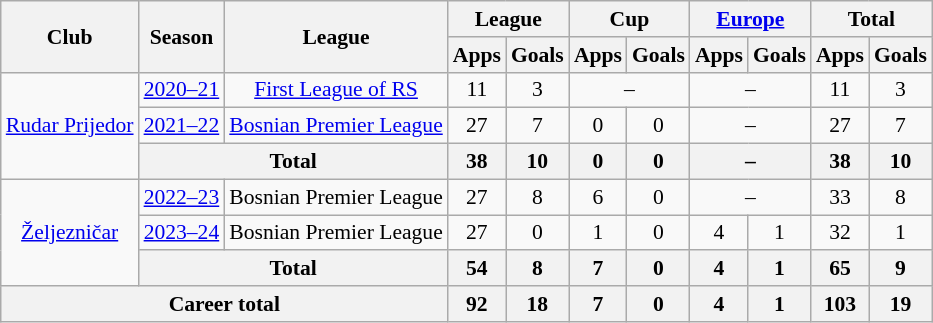<table class="wikitable" style="text-align: center;font-size:90%">
<tr>
<th rowspan="2">Club</th>
<th rowspan="2">Season</th>
<th rowspan="2">League</th>
<th colspan="2">League</th>
<th colspan="2">Cup</th>
<th colspan="2"><a href='#'>Europe</a></th>
<th colspan="2">Total</th>
</tr>
<tr>
<th>Apps</th>
<th>Goals</th>
<th>Apps</th>
<th>Goals</th>
<th>Apps</th>
<th>Goals</th>
<th>Apps</th>
<th>Goals</th>
</tr>
<tr>
<td rowspan="3"><a href='#'>Rudar Prijedor</a></td>
<td><a href='#'>2020–21</a></td>
<td><a href='#'>First League of RS</a></td>
<td>11</td>
<td>3</td>
<td colspan="2">–</td>
<td colspan="2">–</td>
<td>11</td>
<td>3</td>
</tr>
<tr>
<td><a href='#'>2021–22</a></td>
<td><a href='#'>Bosnian Premier League</a></td>
<td>27</td>
<td>7</td>
<td>0</td>
<td>0</td>
<td colspan="2">–</td>
<td>27</td>
<td>7</td>
</tr>
<tr>
<th colspan="2">Total</th>
<th>38</th>
<th>10</th>
<th>0</th>
<th>0</th>
<th colspan="2">–</th>
<th>38</th>
<th>10</th>
</tr>
<tr>
<td rowspan="3"><a href='#'>Željezničar</a></td>
<td><a href='#'>2022–23</a></td>
<td>Bosnian Premier League</td>
<td>27</td>
<td>8</td>
<td>6</td>
<td>0</td>
<td colspan="2">–</td>
<td>33</td>
<td>8</td>
</tr>
<tr>
<td><a href='#'>2023–24</a></td>
<td>Bosnian Premier League</td>
<td>27</td>
<td>0</td>
<td>1</td>
<td>0</td>
<td>4</td>
<td>1</td>
<td>32</td>
<td>1</td>
</tr>
<tr>
<th colspan="2">Total</th>
<th>54</th>
<th>8</th>
<th>7</th>
<th>0</th>
<th>4</th>
<th>1</th>
<th>65</th>
<th>9</th>
</tr>
<tr>
<th colspan="3">Career total</th>
<th>92</th>
<th>18</th>
<th>7</th>
<th>0</th>
<th>4</th>
<th>1</th>
<th>103</th>
<th>19</th>
</tr>
</table>
